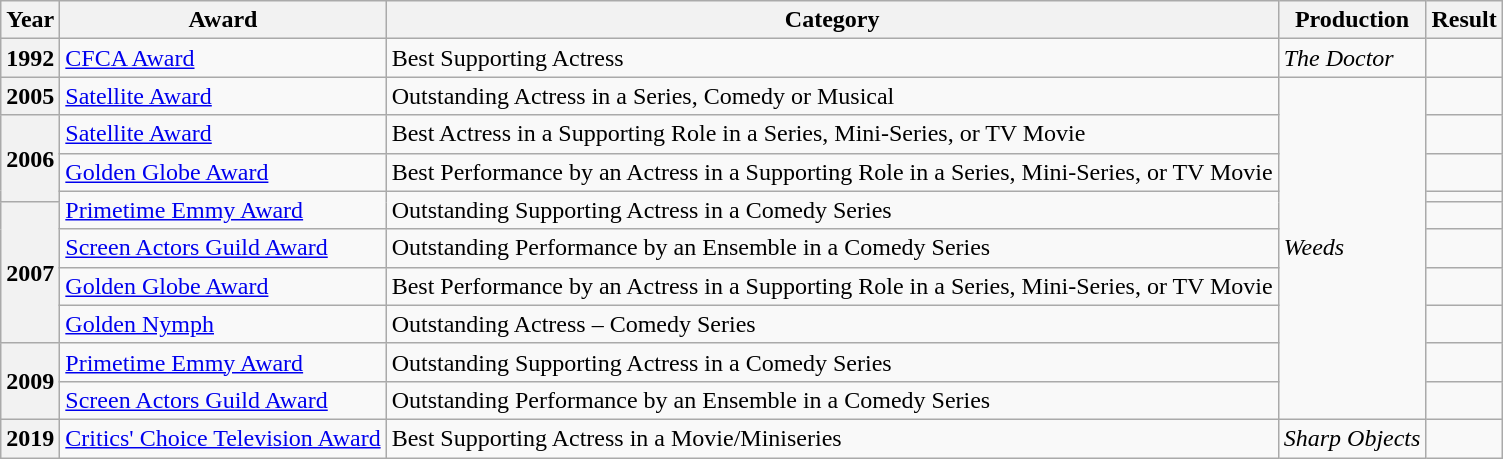<table class="wikitable sortable">
<tr>
<th>Year</th>
<th>Award</th>
<th>Category</th>
<th>Production</th>
<th>Result</th>
</tr>
<tr>
<th>1992</th>
<td><a href='#'>CFCA Award</a></td>
<td>Best Supporting Actress</td>
<td><em>The Doctor</em></td>
<td></td>
</tr>
<tr>
<th>2005</th>
<td><a href='#'>Satellite Award</a></td>
<td>Outstanding Actress in a Series, Comedy or Musical</td>
<td rowspan="10"><em>Weeds</em></td>
<td></td>
</tr>
<tr>
<th rowspan=3>2006</th>
<td><a href='#'>Satellite Award</a></td>
<td>Best Actress in a Supporting Role in a Series, Mini-Series, or TV Movie</td>
<td></td>
</tr>
<tr>
<td><a href='#'>Golden Globe Award</a></td>
<td>Best Performance by an Actress in a Supporting Role in a Series, Mini-Series, or TV Movie</td>
<td></td>
</tr>
<tr>
<td rowspan="2"><a href='#'>Primetime Emmy Award</a></td>
<td rowspan="2">Outstanding Supporting Actress in a Comedy Series</td>
<td></td>
</tr>
<tr>
<th rowspan="4">2007</th>
<td></td>
</tr>
<tr>
<td><a href='#'>Screen Actors Guild Award</a></td>
<td>Outstanding Performance by an Ensemble in a Comedy Series</td>
<td></td>
</tr>
<tr>
<td><a href='#'>Golden Globe Award</a></td>
<td>Best Performance by an Actress in a Supporting Role in a Series, Mini-Series, or TV Movie</td>
<td></td>
</tr>
<tr>
<td><a href='#'>Golden Nymph</a></td>
<td>Outstanding Actress – Comedy Series</td>
<td></td>
</tr>
<tr>
<th rowspan="2">2009</th>
<td><a href='#'>Primetime Emmy Award</a></td>
<td>Outstanding Supporting Actress in a Comedy Series</td>
<td></td>
</tr>
<tr>
<td><a href='#'>Screen Actors Guild Award</a></td>
<td>Outstanding Performance by an Ensemble in a Comedy Series</td>
<td></td>
</tr>
<tr>
<th>2019</th>
<td><a href='#'>Critics' Choice Television Award</a></td>
<td>Best Supporting Actress in a Movie/Miniseries</td>
<td><em>Sharp Objects</em></td>
<td></td>
</tr>
</table>
